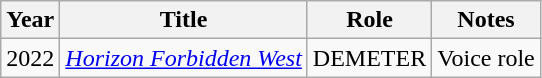<table class="wikitable">
<tr>
<th>Year</th>
<th>Title</th>
<th>Role</th>
<th>Notes</th>
</tr>
<tr>
<td>2022</td>
<td><em><a href='#'>Horizon Forbidden West</a></em></td>
<td>DEMETER</td>
<td>Voice role</td>
</tr>
</table>
